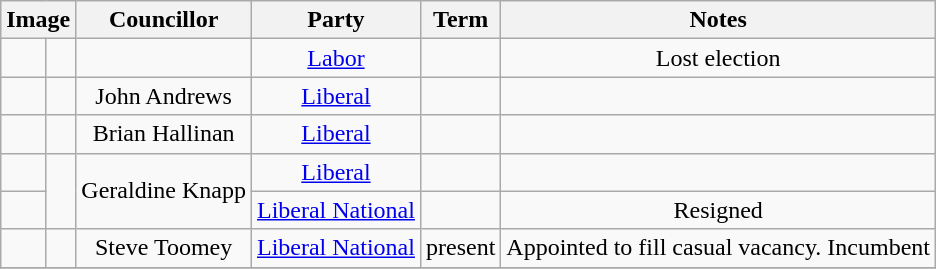<table class="wikitable" style="text-align:center">
<tr>
<th colspan="2">Image</th>
<th>Councillor</th>
<th>Party</th>
<th>Term</th>
<th>Notes</th>
</tr>
<tr>
<td> </td>
<td></td>
<td></td>
<td><a href='#'>Labor</a></td>
<td> </td>
<td>Lost election</td>
</tr>
<tr>
<td> </td>
<td></td>
<td>John Andrews</td>
<td><a href='#'>Liberal</a></td>
<td> </td>
<td></td>
</tr>
<tr>
<td> </td>
<td></td>
<td>Brian Hallinan</td>
<td><a href='#'>Liberal</a></td>
<td> </td>
<td></td>
</tr>
<tr>
<td> </td>
<td rowspan="2"></td>
<td rowspan="2">Geraldine Knapp</td>
<td><a href='#'>Liberal</a></td>
<td> </td>
<td></td>
</tr>
<tr>
<td> </td>
<td><a href='#'>Liberal National</a></td>
<td> </td>
<td>Resigned</td>
</tr>
<tr>
<td> </td>
<td></td>
<td>Steve Toomey</td>
<td><a href='#'>Liberal National</a></td>
<td> present</td>
<td>Appointed to fill casual vacancy. Incumbent</td>
</tr>
<tr>
</tr>
</table>
